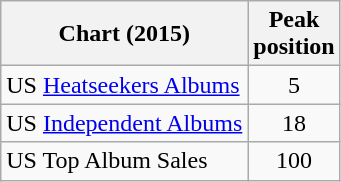<table class="wikitable sortable">
<tr>
<th>Chart (2015)</th>
<th>Peak<br>position</th>
</tr>
<tr>
<td>US <a href='#'>Heatseekers Albums</a></td>
<td style="text-align:center;">5</td>
</tr>
<tr>
<td>US <a href='#'>Independent Albums</a></td>
<td style="text-align:center;">18</td>
</tr>
<tr>
<td>US Top Album Sales</td>
<td style="text-align:center;">100</td>
</tr>
</table>
